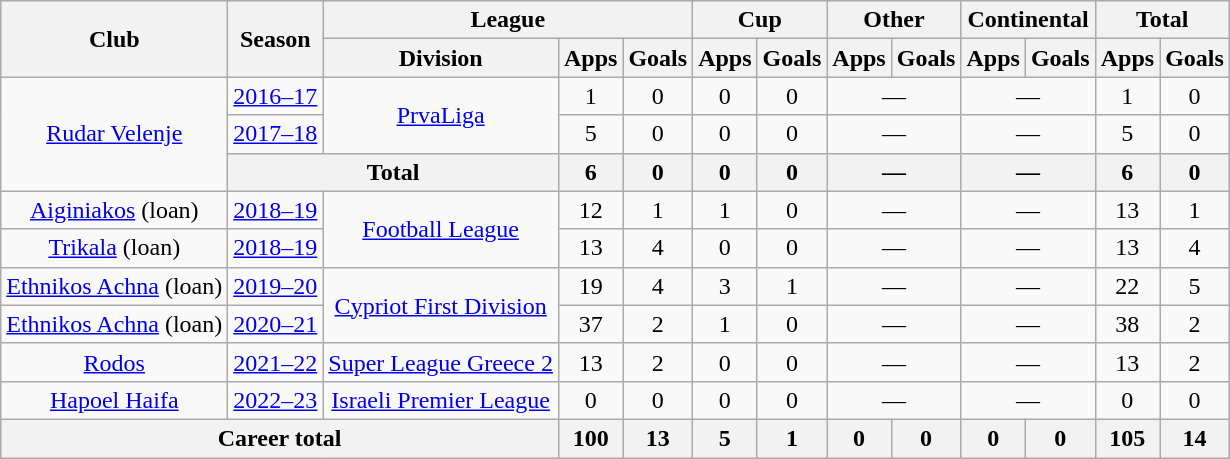<table class="wikitable" style="text-align:center">
<tr>
<th rowspan=2>Club</th>
<th rowspan=2>Season</th>
<th colspan=3>League</th>
<th colspan=2>Cup</th>
<th colspan=2>Other</th>
<th colspan=2>Continental</th>
<th colspan=2>Total</th>
</tr>
<tr>
<th>Division</th>
<th>Apps</th>
<th>Goals</th>
<th>Apps</th>
<th>Goals</th>
<th>Apps</th>
<th>Goals</th>
<th>Apps</th>
<th>Goals</th>
<th>Apps</th>
<th>Goals</th>
</tr>
<tr>
<td rowspan=3><a href='#'>Rudar Velenje</a></td>
<td><a href='#'>2016–17</a></td>
<td rowspan=2><a href='#'>PrvaLiga</a></td>
<td>1</td>
<td>0</td>
<td>0</td>
<td>0</td>
<td colspan="2">—</td>
<td colspan="2">—</td>
<td>1</td>
<td>0</td>
</tr>
<tr>
<td><a href='#'>2017–18</a></td>
<td>5</td>
<td>0</td>
<td>0</td>
<td>0</td>
<td colspan="2">—</td>
<td colspan="2">—</td>
<td>5</td>
<td>0</td>
</tr>
<tr>
<th colspan="2">Total</th>
<th>6</th>
<th>0</th>
<th>0</th>
<th>0</th>
<th colspan="2">—</th>
<th colspan="2">—</th>
<th>6</th>
<th>0</th>
</tr>
<tr>
<td><a href='#'>Aiginiakos</a> (loan)</td>
<td><a href='#'>2018–19</a></td>
<td rowspan=2><a href='#'>Football League</a></td>
<td>12</td>
<td>1</td>
<td>1</td>
<td>0</td>
<td colspan="2">—</td>
<td colspan="2">—</td>
<td>13</td>
<td>1</td>
</tr>
<tr>
<td><a href='#'>Trikala</a> (loan)</td>
<td><a href='#'>2018–19</a></td>
<td>13</td>
<td>4</td>
<td>0</td>
<td>0</td>
<td colspan="2">—</td>
<td colspan="2">—</td>
<td>13</td>
<td>4</td>
</tr>
<tr>
<td><a href='#'>Ethnikos Achna</a> (loan)</td>
<td><a href='#'>2019–20</a></td>
<td rowspan="2"><a href='#'>Cypriot First Division</a></td>
<td>19</td>
<td>4</td>
<td>3</td>
<td>1</td>
<td colspan="2">—</td>
<td colspan="2">—</td>
<td>22</td>
<td>5</td>
</tr>
<tr>
<td><a href='#'>Ethnikos Achna</a> (loan)</td>
<td><a href='#'>2020–21</a></td>
<td>37</td>
<td>2</td>
<td>1</td>
<td>0</td>
<td colspan="2">—</td>
<td colspan="2">—</td>
<td>38</td>
<td>2</td>
</tr>
<tr>
<td><a href='#'>Rodos</a></td>
<td><a href='#'>2021–22</a></td>
<td><a href='#'>Super League Greece 2</a></td>
<td>13</td>
<td>2</td>
<td>0</td>
<td>0</td>
<td colspan="2">—</td>
<td colspan="2">—</td>
<td>13</td>
<td>2</td>
</tr>
<tr>
<td><a href='#'>Hapoel Haifa</a></td>
<td><a href='#'>2022–23</a></td>
<td><a href='#'>Israeli Premier League</a></td>
<td>0</td>
<td>0</td>
<td>0</td>
<td>0</td>
<td colspan="2">—</td>
<td colspan="2">—</td>
<td>0</td>
<td>0</td>
</tr>
<tr>
<th colspan="3">Career total</th>
<th>100</th>
<th>13</th>
<th>5</th>
<th>1</th>
<th>0</th>
<th>0</th>
<th>0</th>
<th>0</th>
<th>105</th>
<th>14</th>
</tr>
</table>
